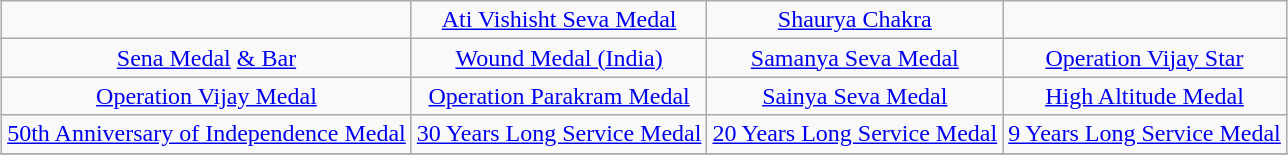<table class="wikitable" style="margin:1em auto; text-align:center;">
<tr>
<td></td>
<td><a href='#'>Ati Vishisht Seva Medal</a></td>
<td><a href='#'>Shaurya Chakra</a></td>
<td></td>
</tr>
<tr>
<td><a href='#'>Sena Medal</a> <a href='#'>& Bar</a></td>
<td><a href='#'>Wound Medal (India)</a></td>
<td><a href='#'>Samanya Seva Medal</a></td>
<td><a href='#'>Operation Vijay Star</a></td>
</tr>
<tr>
<td><a href='#'>Operation Vijay Medal</a></td>
<td><a href='#'>Operation Parakram Medal</a></td>
<td><a href='#'>Sainya Seva Medal</a></td>
<td><a href='#'>High Altitude Medal</a></td>
</tr>
<tr>
<td><a href='#'>50th Anniversary of Independence Medal</a></td>
<td><a href='#'>30 Years Long Service Medal</a></td>
<td><a href='#'>20 Years Long Service Medal</a></td>
<td><a href='#'>9 Years Long Service Medal</a></td>
</tr>
<tr>
</tr>
</table>
